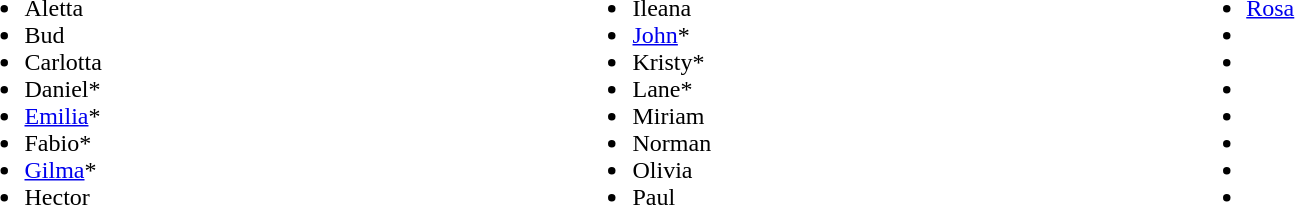<table width="90%">
<tr>
<td><br><ul><li>Aletta</li><li>Bud</li><li>Carlotta</li><li>Daniel*</li><li><a href='#'>Emilia</a>*</li><li>Fabio*</li><li><a href='#'>Gilma</a>*</li><li>Hector</li></ul></td>
<td><br><ul><li>Ileana</li><li><a href='#'>John</a>*</li><li>Kristy*</li><li>Lane*</li><li>Miriam</li><li>Norman</li><li>Olivia</li><li>Paul</li></ul></td>
<td><br><ul><li><a href='#'>Rosa</a></li><li></li><li></li><li></li><li></li><li></li><li></li><li></li></ul></td>
</tr>
</table>
